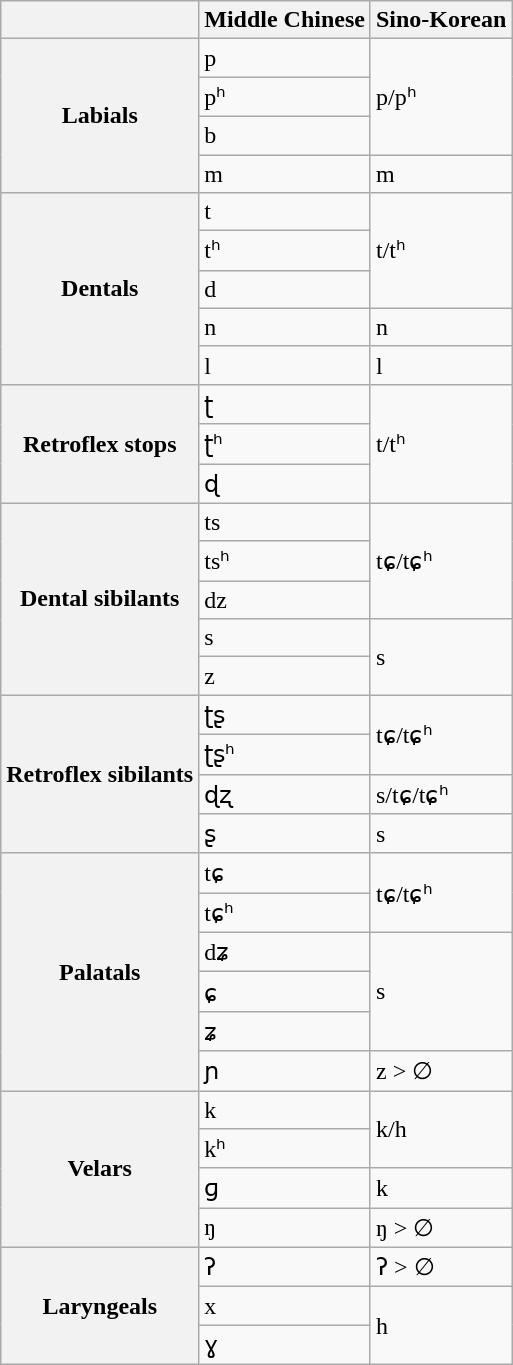<table class="wikitable mw-collapsible">
<tr>
<th></th>
<th>Middle Chinese</th>
<th>Sino-Korean</th>
</tr>
<tr>
<th rowspan="4">Labials</th>
<td> p</td>
<td rowspan="3">p/pʰ</td>
</tr>
<tr>
<td> pʰ</td>
</tr>
<tr>
<td> b</td>
</tr>
<tr>
<td> m</td>
<td>m</td>
</tr>
<tr>
<th rowspan="5">Dentals</th>
<td> t</td>
<td rowspan="3">t/tʰ</td>
</tr>
<tr>
<td> tʰ</td>
</tr>
<tr>
<td> d</td>
</tr>
<tr>
<td> n</td>
<td>n</td>
</tr>
<tr>
<td> l</td>
<td>l</td>
</tr>
<tr>
<th rowspan="3">Retroflex stops</th>
<td> ʈ</td>
<td rowspan="3">t/tʰ</td>
</tr>
<tr>
<td> ʈʰ</td>
</tr>
<tr>
<td> ɖ</td>
</tr>
<tr>
<th rowspan="5">Dental sibilants</th>
<td> ts</td>
<td rowspan="3">tɕ/tɕʰ</td>
</tr>
<tr>
<td> tsʰ</td>
</tr>
<tr>
<td> dz</td>
</tr>
<tr>
<td> s</td>
<td rowspan="2">s</td>
</tr>
<tr>
<td> z</td>
</tr>
<tr>
<th rowspan="4">Retroflex sibilants</th>
<td> ʈʂ</td>
<td rowspan="2">tɕ/tɕʰ</td>
</tr>
<tr>
<td> ʈʂʰ</td>
</tr>
<tr>
<td> ɖʐ</td>
<td>s/tɕ/tɕʰ</td>
</tr>
<tr>
<td> ʂ</td>
<td>s</td>
</tr>
<tr>
<th rowspan="6">Palatals</th>
<td> tɕ</td>
<td rowspan="2">tɕ/tɕʰ</td>
</tr>
<tr>
<td> tɕʰ</td>
</tr>
<tr>
<td> dʑ</td>
<td rowspan="3">s</td>
</tr>
<tr>
<td> ɕ</td>
</tr>
<tr>
<td> ʑ</td>
</tr>
<tr>
<td> ɲ</td>
<td>z > ∅</td>
</tr>
<tr>
<th rowspan="4">Velars</th>
<td> k</td>
<td rowspan="2">k/h</td>
</tr>
<tr>
<td> kʰ</td>
</tr>
<tr>
<td> ɡ</td>
<td>k</td>
</tr>
<tr>
<td> ŋ</td>
<td>ŋ > ∅</td>
</tr>
<tr>
<th rowspan="3">Laryngeals</th>
<td> ʔ</td>
<td>ʔ > ∅</td>
</tr>
<tr>
<td> x</td>
<td rowspan="2">h</td>
</tr>
<tr>
<td> ɣ</td>
</tr>
</table>
